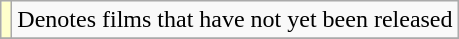<table class="wikitable">
<tr>
<td style="background:#FFFFCC;"></td>
<td>Denotes films that have not yet been released</td>
</tr>
<tr>
</tr>
</table>
